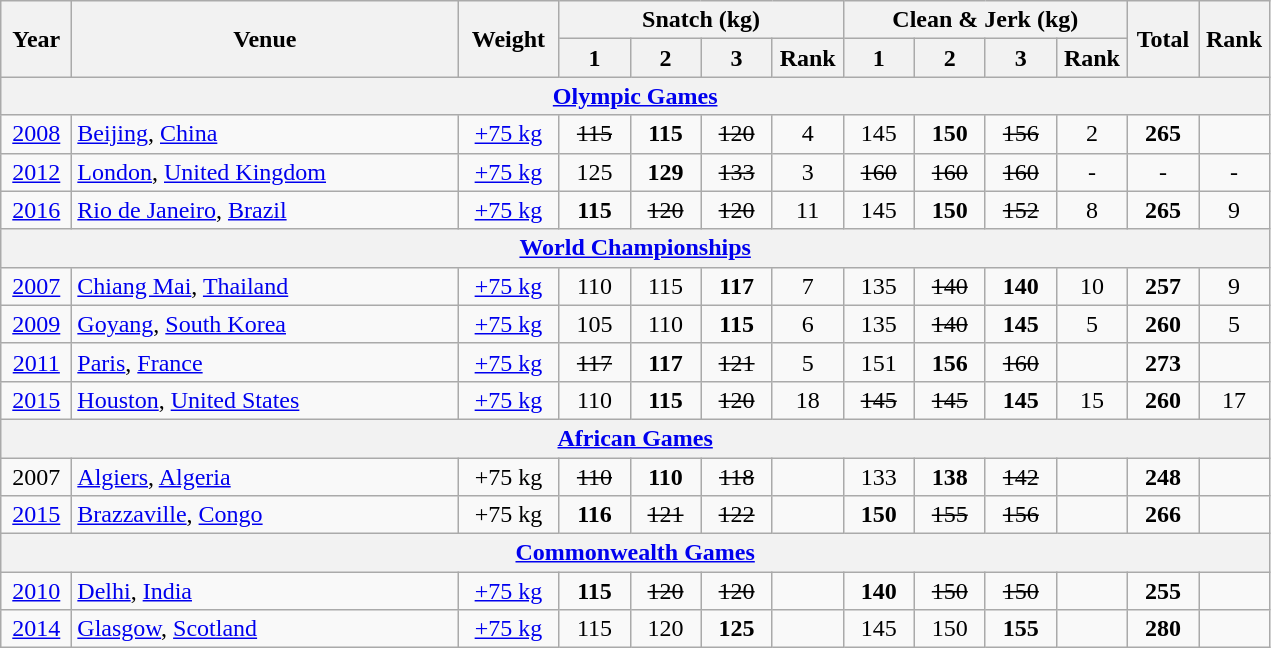<table class = "wikitable" style="text-align:center;">
<tr>
<th rowspan="2" style="width:40px;">Year</th>
<th rowspan="2" style="width:250px;">Venue</th>
<th rowspan="2" style="width:60px;">Weight</th>
<th colspan=4>Snatch (kg)</th>
<th colspan=4>Clean & Jerk (kg)</th>
<th rowspan="2" style="width:40px;">Total</th>
<th rowspan="2" style="width:40px;">Rank</th>
</tr>
<tr>
<th width=40>1</th>
<th width=40>2</th>
<th width=40>3</th>
<th width=40>Rank</th>
<th width=40>1</th>
<th width=40>2</th>
<th width=40>3</th>
<th width=40>Rank</th>
</tr>
<tr>
<th colspan=13><a href='#'>Olympic Games</a></th>
</tr>
<tr>
<td><a href='#'>2008</a></td>
<td align=left><a href='#'>Beijing</a>, <a href='#'>China</a></td>
<td><a href='#'>+75 kg</a></td>
<td><s>115</s></td>
<td><strong>115</strong></td>
<td><s>120</s></td>
<td>4</td>
<td>145</td>
<td><strong>150</strong></td>
<td><s>156</s></td>
<td>2</td>
<td><strong>265</strong></td>
<td></td>
</tr>
<tr>
<td><a href='#'>2012</a></td>
<td align=left><a href='#'>London</a>, <a href='#'>United Kingdom</a></td>
<td><a href='#'>+75 kg</a></td>
<td>125</td>
<td><strong>129</strong></td>
<td><s>133</s></td>
<td>3</td>
<td><s>160</s></td>
<td><s>160</s></td>
<td><s>160</s></td>
<td>-</td>
<td>-</td>
<td>-</td>
</tr>
<tr>
<td><a href='#'>2016</a></td>
<td align=left><a href='#'>Rio de Janeiro</a>, <a href='#'>Brazil</a></td>
<td><a href='#'>+75 kg</a></td>
<td><strong>115</strong></td>
<td><s>120</s></td>
<td><s>120</s></td>
<td>11</td>
<td>145</td>
<td><strong>150</strong></td>
<td><s>152</s></td>
<td>8</td>
<td><strong>265</strong></td>
<td>9</td>
</tr>
<tr>
<th colspan=13><a href='#'>World Championships</a></th>
</tr>
<tr>
<td><a href='#'>2007</a></td>
<td align=left> <a href='#'>Chiang Mai</a>, <a href='#'>Thailand</a></td>
<td><a href='#'>+75 kg</a></td>
<td>110</td>
<td>115</td>
<td><strong>117</strong></td>
<td>7</td>
<td>135</td>
<td><s>140</s></td>
<td><strong>140</strong></td>
<td>10</td>
<td><strong>257</strong></td>
<td>9</td>
</tr>
<tr>
<td><a href='#'>2009</a></td>
<td align=left> <a href='#'>Goyang</a>, <a href='#'>South Korea</a></td>
<td><a href='#'>+75 kg</a></td>
<td>105</td>
<td>110</td>
<td><strong>115</strong></td>
<td>6</td>
<td>135</td>
<td><s>140</s></td>
<td><strong>145</strong></td>
<td>5</td>
<td><strong>260</strong></td>
<td>5</td>
</tr>
<tr>
<td><a href='#'>2011</a></td>
<td align=left> <a href='#'>Paris</a>, <a href='#'>France</a></td>
<td><a href='#'>+75 kg</a></td>
<td><s>117</s></td>
<td><strong>117</strong></td>
<td><s>121</s></td>
<td>5</td>
<td>151</td>
<td><strong>156</strong></td>
<td><s>160</s></td>
<td></td>
<td><strong>273</strong></td>
<td></td>
</tr>
<tr>
<td><a href='#'>2015</a></td>
<td align=left> <a href='#'>Houston</a>, <a href='#'>United States</a></td>
<td><a href='#'>+75 kg</a></td>
<td>110</td>
<td><strong>115</strong></td>
<td><s>120</s></td>
<td>18</td>
<td><s>145</s></td>
<td><s>145</s></td>
<td><strong>145</strong></td>
<td>15</td>
<td><strong>260</strong></td>
<td>17</td>
</tr>
<tr>
<th colspan=13><a href='#'>African Games</a></th>
</tr>
<tr>
<td>2007</td>
<td align=left> <a href='#'>Algiers</a>, <a href='#'>Algeria</a></td>
<td>+75 kg</td>
<td><s>110</s></td>
<td><strong>110</strong></td>
<td><s>118</s></td>
<td></td>
<td>133</td>
<td><strong>138</strong></td>
<td><s>142</s></td>
<td></td>
<td><strong>248</strong></td>
<td></td>
</tr>
<tr>
<td><a href='#'>2015</a></td>
<td align=left> <a href='#'>Brazzaville</a>, <a href='#'>Congo</a></td>
<td>+75 kg</td>
<td><strong>116</strong></td>
<td><s>121</s></td>
<td><s>122</s></td>
<td></td>
<td><strong>150</strong></td>
<td><s>155</s></td>
<td><s>156</s></td>
<td></td>
<td><strong>266</strong></td>
<td></td>
</tr>
<tr>
<th colspan=13><a href='#'>Commonwealth Games</a></th>
</tr>
<tr>
<td><a href='#'>2010</a></td>
<td align=left> <a href='#'>Delhi</a>, <a href='#'>India</a></td>
<td><a href='#'>+75 kg</a></td>
<td><strong>115</strong></td>
<td><s>120</s></td>
<td><s>120</s></td>
<td></td>
<td><strong>140</strong></td>
<td><s>150</s></td>
<td><s>150</s></td>
<td></td>
<td><strong>255</strong></td>
<td></td>
</tr>
<tr>
<td><a href='#'>2014</a></td>
<td align=left> <a href='#'>Glasgow</a>, <a href='#'>Scotland</a></td>
<td><a href='#'>+75 kg</a></td>
<td>115</td>
<td>120</td>
<td><strong>125</strong></td>
<td></td>
<td>145</td>
<td>150</td>
<td><strong>155</strong></td>
<td></td>
<td><strong>280</strong></td>
<td></td>
</tr>
</table>
